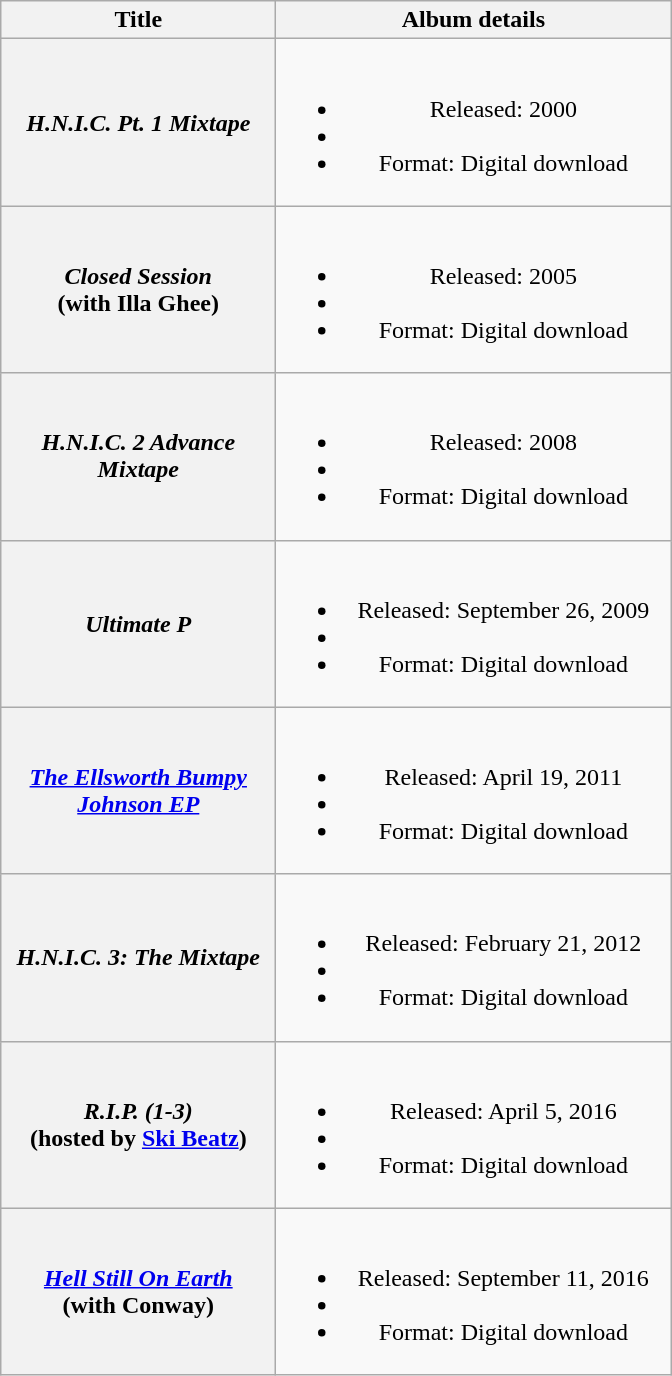<table class="wikitable plainrowheaders" style="text-align:center;">
<tr>
<th scope="col" style="width:11em;">Title</th>
<th scope="col" style="width:16em;">Album details</th>
</tr>
<tr>
<th scope="row"><em>H.N.I.C. Pt. 1 Mixtape</em></th>
<td><br><ul><li>Released: 2000</li><li></li><li>Format: Digital download</li></ul></td>
</tr>
<tr>
<th scope="row"><em>Closed Session</em><br><span>(with Illa Ghee)</span></th>
<td><br><ul><li>Released: 2005</li><li></li><li>Format: Digital download</li></ul></td>
</tr>
<tr>
<th scope="row"><em>H.N.I.C. 2 Advance Mixtape</em></th>
<td><br><ul><li>Released: 2008</li><li></li><li>Format: Digital download</li></ul></td>
</tr>
<tr>
<th scope="row"><em>Ultimate P</em></th>
<td><br><ul><li>Released: September 26, 2009</li><li></li><li>Format: Digital download</li></ul></td>
</tr>
<tr>
<th scope="row"><em><a href='#'>The Ellsworth Bumpy Johnson EP</a></em></th>
<td><br><ul><li>Released: April 19, 2011</li><li></li><li>Format: Digital download</li></ul></td>
</tr>
<tr>
<th scope="row"><em>H.N.I.C. 3: The Mixtape</em></th>
<td><br><ul><li>Released: February 21, 2012</li><li></li><li>Format: Digital download</li></ul></td>
</tr>
<tr>
<th scope="row"><em>R.I.P. (1-3)</em><br><span>(hosted by <a href='#'>Ski Beatz</a>)</span></th>
<td><br><ul><li>Released: April 5, 2016</li><li></li><li>Format: Digital download</li></ul></td>
</tr>
<tr>
<th scope="row"><em><a href='#'>Hell Still On Earth</a></em><br><span>(with Conway)</span></th>
<td><br><ul><li>Released: September 11, 2016</li><li></li><li>Format: Digital download</li></ul></td>
</tr>
</table>
